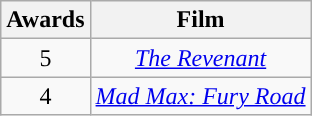<table class="wikitable" style="text-align:center;">
<tr>
<th style="background:">Awards</th>
<th style="background:">Film</th>
</tr>
<tr>
<td>5</td>
<td><em><a href='#'>The Revenant</a></em></td>
</tr>
<tr>
<td>4</td>
<td><em><a href='#'>Mad Max: Fury Road</a></em></td>
</tr>
</table>
